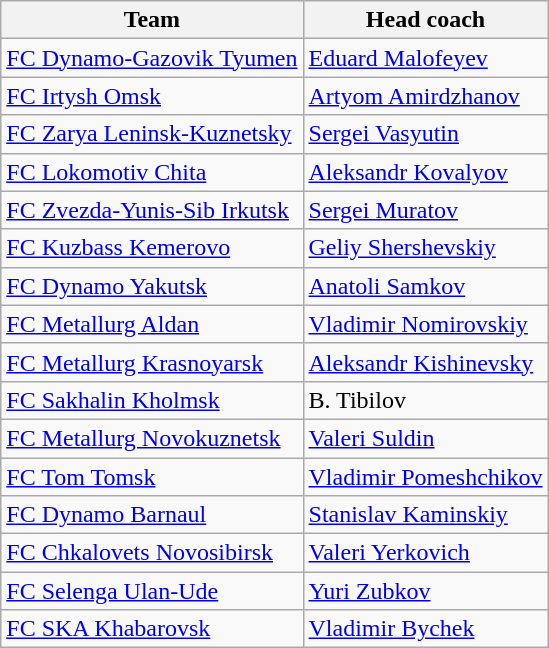<table class="wikitable">
<tr>
<th>Team</th>
<th>Head coach</th>
</tr>
<tr>
<td><a href='#'>FC Dynamo-Gazovik Tyumen</a></td>
<td><a href='#'>Eduard Malofeyev</a></td>
</tr>
<tr>
<td><a href='#'>FC Irtysh Omsk</a></td>
<td><a href='#'>Artyom Amirdzhanov</a></td>
</tr>
<tr>
<td><a href='#'>FC Zarya Leninsk-Kuznetsky</a></td>
<td><a href='#'>Sergei Vasyutin</a></td>
</tr>
<tr>
<td><a href='#'>FC Lokomotiv Chita</a></td>
<td><a href='#'>Aleksandr Kovalyov</a></td>
</tr>
<tr>
<td><a href='#'>FC Zvezda-Yunis-Sib Irkutsk</a></td>
<td><a href='#'>Sergei Muratov</a></td>
</tr>
<tr>
<td><a href='#'>FC Kuzbass Kemerovo</a></td>
<td><a href='#'>Geliy Shershevskiy</a></td>
</tr>
<tr>
<td><a href='#'>FC Dynamo Yakutsk</a></td>
<td><a href='#'>Anatoli Samkov</a></td>
</tr>
<tr>
<td><a href='#'>FC Metallurg Aldan</a></td>
<td><a href='#'>Vladimir Nomirovskiy</a></td>
</tr>
<tr>
<td><a href='#'>FC Metallurg Krasnoyarsk</a></td>
<td><a href='#'>Aleksandr Kishinevsky</a></td>
</tr>
<tr>
<td><a href='#'>FC Sakhalin Kholmsk</a></td>
<td>B. Tibilov</td>
</tr>
<tr>
<td><a href='#'>FC Metallurg Novokuznetsk</a></td>
<td><a href='#'>Valeri Suldin</a></td>
</tr>
<tr>
<td><a href='#'>FC Tom Tomsk</a></td>
<td><a href='#'>Vladimir Pomeshchikov</a></td>
</tr>
<tr>
<td><a href='#'>FC Dynamo Barnaul</a></td>
<td><a href='#'>Stanislav Kaminskiy</a></td>
</tr>
<tr>
<td><a href='#'>FC Chkalovets Novosibirsk</a></td>
<td><a href='#'>Valeri Yerkovich</a></td>
</tr>
<tr>
<td><a href='#'>FC Selenga Ulan-Ude</a></td>
<td><a href='#'>Yuri Zubkov</a></td>
</tr>
<tr>
<td><a href='#'>FC SKA Khabarovsk</a></td>
<td><a href='#'>Vladimir Bychek</a></td>
</tr>
</table>
